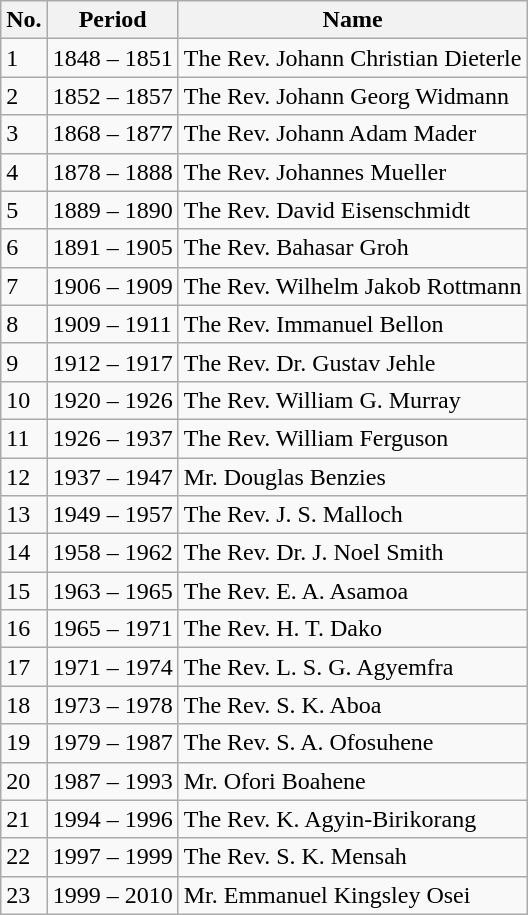<table class="wikitable">
<tr>
<th>No.</th>
<th>Period</th>
<th>Name</th>
</tr>
<tr>
<td>1</td>
<td>1848 – 1851</td>
<td>The Rev. Johann Christian Dieterle</td>
</tr>
<tr>
<td>2</td>
<td>1852 – 1857</td>
<td>The Rev. Johann Georg Widmann</td>
</tr>
<tr>
<td>3</td>
<td>1868 – 1877</td>
<td>The Rev. Johann Adam Mader</td>
</tr>
<tr>
<td>4</td>
<td>1878 – 1888</td>
<td>The Rev. Johannes Mueller</td>
</tr>
<tr>
<td>5</td>
<td>1889 – 1890</td>
<td>The Rev. David Eisenschmidt</td>
</tr>
<tr>
<td>6</td>
<td>1891 – 1905</td>
<td>The Rev. Bahasar Groh</td>
</tr>
<tr>
<td>7</td>
<td>1906 – 1909</td>
<td>The Rev. Wilhelm Jakob Rottmann</td>
</tr>
<tr>
<td>8</td>
<td>1909 – 1911</td>
<td>The Rev. Immanuel Bellon</td>
</tr>
<tr>
<td>9</td>
<td>1912 – 1917</td>
<td>The Rev. Dr. Gustav Jehle</td>
</tr>
<tr>
<td>10</td>
<td>1920 – 1926</td>
<td>The Rev. William G. Murray</td>
</tr>
<tr>
<td>11</td>
<td>1926 – 1937</td>
<td>The Rev. William Ferguson</td>
</tr>
<tr>
<td>12</td>
<td>1937 –  1947</td>
<td>Mr. Douglas Benzies</td>
</tr>
<tr>
<td>13</td>
<td>1949 – 1957</td>
<td>The Rev. J. S. Malloch</td>
</tr>
<tr>
<td>14</td>
<td>1958 – 1962</td>
<td>The Rev. Dr. J. Noel Smith</td>
</tr>
<tr>
<td>15</td>
<td>1963 – 1965</td>
<td>The Rev. E. A. Asamoa</td>
</tr>
<tr>
<td>16</td>
<td>1965 – 1971</td>
<td>The Rev. H. T. Dako</td>
</tr>
<tr>
<td>17</td>
<td>1971 – 1974</td>
<td>The Rev. L. S. G. Agyemfra</td>
</tr>
<tr>
<td>18</td>
<td>1973 – 1978</td>
<td>The Rev. S. K. Aboa</td>
</tr>
<tr>
<td>19</td>
<td>1979 – 1987</td>
<td>The Rev. S. A. Ofosuhene</td>
</tr>
<tr>
<td>20</td>
<td>1987 – 1993</td>
<td>Mr. Ofori Boahene</td>
</tr>
<tr>
<td>21</td>
<td>1994 – 1996</td>
<td>The Rev. K. Agyin-Birikorang</td>
</tr>
<tr>
<td>22</td>
<td>1997 – 1999</td>
<td>The Rev. S. K. Mensah</td>
</tr>
<tr>
<td>23</td>
<td>1999 –  2010</td>
<td>Mr. Emmanuel Kingsley Osei</td>
</tr>
</table>
